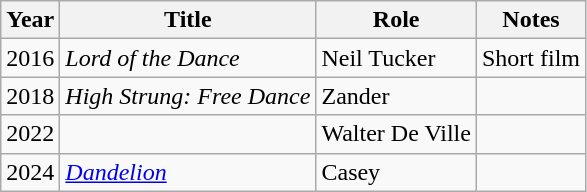<table class="wikitable sortable">
<tr>
<th>Year</th>
<th>Title</th>
<th>Role</th>
<th class="unsortable">Notes</th>
</tr>
<tr>
<td>2016</td>
<td><em>Lord of the Dance</em></td>
<td>Neil Tucker</td>
<td>Short film</td>
</tr>
<tr>
<td>2018</td>
<td><em>High Strung: Free Dance</em></td>
<td>Zander</td>
<td></td>
</tr>
<tr>
<td>2022</td>
<td><em></em></td>
<td>Walter De Ville</td>
<td></td>
</tr>
<tr>
<td>2024</td>
<td><em><a href='#'>Dandelion</a></em></td>
<td>Casey</td>
<td></td>
</tr>
</table>
